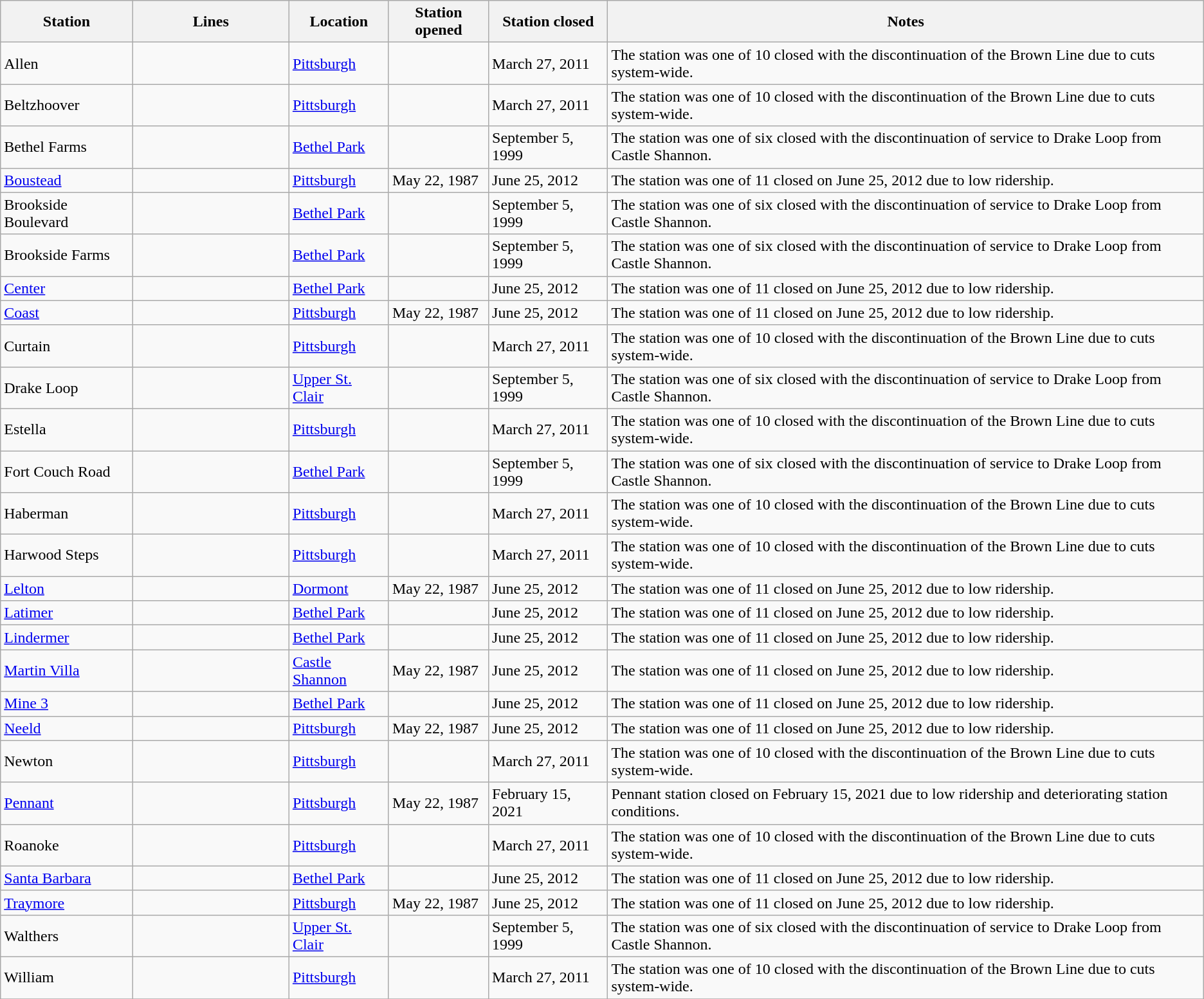<table class="wikitable sortable">
<tr>
<th>Station</th>
<th width=13%>Lines</th>
<th>Location</th>
<th>Station opened</th>
<th>Station closed</th>
<th>Notes</th>
</tr>
<tr>
<td>Allen</td>
<td></td>
<td><a href='#'>Pittsburgh</a></td>
<td></td>
<td>March 27, 2011</td>
<td>The station was one of 10 closed with the discontinuation of the Brown Line due to cuts system-wide.</td>
</tr>
<tr>
<td>Beltzhoover</td>
<td></td>
<td><a href='#'>Pittsburgh</a></td>
<td></td>
<td>March 27, 2011</td>
<td>The station was one of 10 closed with the discontinuation of the Brown Line due to cuts system-wide.</td>
</tr>
<tr>
<td>Bethel Farms</td>
<td></td>
<td><a href='#'>Bethel Park</a></td>
<td></td>
<td>September 5, 1999</td>
<td>The station was one of six closed with the discontinuation of service to Drake Loop from Castle Shannon.</td>
</tr>
<tr>
<td><a href='#'>Boustead</a></td>
<td></td>
<td><a href='#'>Pittsburgh</a></td>
<td>May 22, 1987</td>
<td>June 25, 2012</td>
<td>The station was one of 11 closed on June 25, 2012 due to low ridership.</td>
</tr>
<tr>
<td>Brookside Boulevard</td>
<td></td>
<td><a href='#'>Bethel Park</a></td>
<td></td>
<td>September 5, 1999</td>
<td>The station was one of six closed with the discontinuation of service to Drake Loop from Castle Shannon.</td>
</tr>
<tr>
<td>Brookside Farms</td>
<td></td>
<td><a href='#'>Bethel Park</a></td>
<td></td>
<td>September 5, 1999</td>
<td>The station was one of six closed with the discontinuation of service to Drake Loop from Castle Shannon.</td>
</tr>
<tr>
<td><a href='#'>Center</a></td>
<td></td>
<td><a href='#'>Bethel Park</a></td>
<td></td>
<td>June 25, 2012</td>
<td>The station was one of 11 closed on June 25, 2012 due to low ridership.</td>
</tr>
<tr>
<td><a href='#'>Coast</a></td>
<td></td>
<td><a href='#'>Pittsburgh</a></td>
<td>May 22, 1987</td>
<td>June 25, 2012</td>
<td>The station was one of 11 closed on June 25, 2012 due to low ridership.</td>
</tr>
<tr>
<td>Curtain</td>
<td></td>
<td><a href='#'>Pittsburgh</a></td>
<td></td>
<td>March 27, 2011</td>
<td>The station was one of 10 closed with the discontinuation of the Brown Line due to cuts system-wide.</td>
</tr>
<tr>
<td>Drake Loop</td>
<td></td>
<td><a href='#'>Upper St. Clair</a></td>
<td></td>
<td>September 5, 1999</td>
<td>The station was one of six closed with the discontinuation of service to Drake Loop from Castle Shannon.</td>
</tr>
<tr>
<td>Estella</td>
<td></td>
<td><a href='#'>Pittsburgh</a></td>
<td></td>
<td>March 27, 2011</td>
<td>The station was one of 10 closed with the discontinuation of the Brown Line due to cuts system-wide.</td>
</tr>
<tr>
<td>Fort Couch Road</td>
<td></td>
<td><a href='#'>Bethel Park</a></td>
<td></td>
<td>September 5, 1999</td>
<td>The station was one of six closed with the discontinuation of service to Drake Loop from Castle Shannon.</td>
</tr>
<tr>
<td>Haberman</td>
<td></td>
<td><a href='#'>Pittsburgh</a></td>
<td></td>
<td>March 27, 2011</td>
<td>The station was one of 10 closed with the discontinuation of the Brown Line due to cuts system-wide.</td>
</tr>
<tr>
<td>Harwood Steps</td>
<td></td>
<td><a href='#'>Pittsburgh</a></td>
<td></td>
<td>March 27, 2011</td>
<td>The station was one of 10 closed with the discontinuation of the Brown Line due to cuts system-wide.</td>
</tr>
<tr>
<td><a href='#'>Lelton</a></td>
<td></td>
<td><a href='#'>Dormont</a></td>
<td>May 22, 1987</td>
<td>June 25, 2012</td>
<td>The station was one of 11 closed on June 25, 2012 due to low ridership.</td>
</tr>
<tr>
<td><a href='#'>Latimer</a></td>
<td></td>
<td><a href='#'>Bethel Park</a></td>
<td></td>
<td>June 25, 2012</td>
<td>The station was one of 11 closed on June 25, 2012 due to low ridership.</td>
</tr>
<tr>
<td><a href='#'>Lindermer</a></td>
<td></td>
<td><a href='#'>Bethel Park</a></td>
<td></td>
<td>June 25, 2012</td>
<td>The station was one of 11 closed on June 25, 2012 due to low ridership.</td>
</tr>
<tr>
<td><a href='#'>Martin Villa</a></td>
<td></td>
<td><a href='#'>Castle Shannon</a></td>
<td>May 22, 1987</td>
<td>June 25, 2012</td>
<td>The station was one of 11 closed on June 25, 2012 due to low ridership.</td>
</tr>
<tr>
<td><a href='#'>Mine 3</a></td>
<td></td>
<td><a href='#'>Bethel Park</a></td>
<td></td>
<td>June 25, 2012</td>
<td>The station was one of 11 closed on June 25, 2012 due to low ridership.</td>
</tr>
<tr>
<td><a href='#'>Neeld</a></td>
<td></td>
<td><a href='#'>Pittsburgh</a></td>
<td>May 22, 1987</td>
<td>June 25, 2012</td>
<td>The station was one of 11 closed on June 25, 2012 due to low ridership.</td>
</tr>
<tr>
<td>Newton</td>
<td></td>
<td><a href='#'>Pittsburgh</a></td>
<td></td>
<td>March 27, 2011</td>
<td>The station was one of 10 closed with the discontinuation of the Brown Line due to cuts system-wide.</td>
</tr>
<tr>
<td><a href='#'>Pennant</a></td>
<td></td>
<td><a href='#'>Pittsburgh</a></td>
<td>May 22, 1987</td>
<td>February 15, 2021</td>
<td>Pennant station closed on February 15, 2021 due to low ridership and deteriorating station conditions.</td>
</tr>
<tr>
<td>Roanoke</td>
<td></td>
<td><a href='#'>Pittsburgh</a></td>
<td></td>
<td>March 27, 2011</td>
<td>The station was one of 10 closed with the discontinuation of the Brown Line due to cuts system-wide.</td>
</tr>
<tr>
<td><a href='#'>Santa Barbara</a></td>
<td></td>
<td><a href='#'>Bethel Park</a></td>
<td></td>
<td>June 25, 2012</td>
<td>The station was one of 11 closed on June 25, 2012 due to low ridership.</td>
</tr>
<tr>
<td><a href='#'>Traymore</a></td>
<td></td>
<td><a href='#'>Pittsburgh</a></td>
<td>May 22, 1987</td>
<td>June 25, 2012</td>
<td>The station was one of 11 closed on June 25, 2012 due to low ridership.</td>
</tr>
<tr>
<td>Walthers</td>
<td></td>
<td><a href='#'>Upper St. Clair</a></td>
<td></td>
<td>September 5, 1999</td>
<td>The station was one of six closed with the discontinuation of service to Drake Loop from Castle Shannon.</td>
</tr>
<tr>
<td>William</td>
<td></td>
<td><a href='#'>Pittsburgh</a></td>
<td></td>
<td>March 27, 2011</td>
<td>The station was one of 10 closed with the discontinuation of the Brown Line due to cuts system-wide.</td>
</tr>
<tr>
</tr>
</table>
